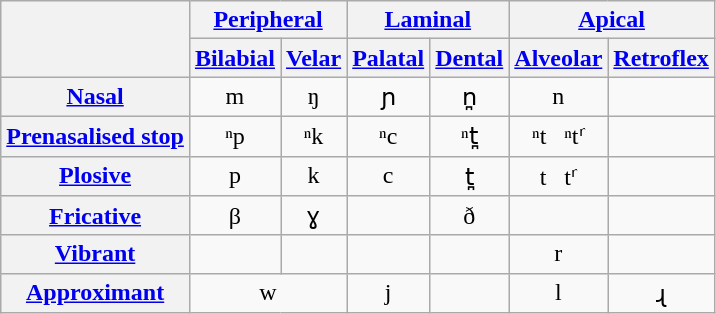<table class="IPA wikitable">
<tr>
<th rowspan=2></th>
<th colspan=2><a href='#'>Peripheral</a></th>
<th colspan=2><a href='#'>Laminal</a></th>
<th colspan=2><a href='#'>Apical</a></th>
</tr>
<tr>
<th><a href='#'>Bilabial</a></th>
<th><a href='#'>Velar</a></th>
<th><a href='#'>Palatal</a></th>
<th><a href='#'>Dental</a></th>
<th><a href='#'>Alveolar</a></th>
<th><a href='#'>Retroflex</a></th>
</tr>
<tr align=center>
<th><a href='#'>Nasal</a></th>
<td>m</td>
<td>ŋ</td>
<td>ɲ</td>
<td>n̪</td>
<td>n</td>
<td></td>
</tr>
<tr align=center>
<th><a href='#'>Prenasalised stop</a></th>
<td>ⁿp</td>
<td>ⁿk</td>
<td>ⁿc</td>
<td>ⁿt̪</td>
<td>ⁿt   ⁿtʳ</td>
<td></td>
</tr>
<tr align=center>
<th><a href='#'>Plosive</a></th>
<td>p</td>
<td>k</td>
<td>c</td>
<td>t̪</td>
<td>t   tʳ</td>
<td></td>
</tr>
<tr align=center>
<th><a href='#'>Fricative</a></th>
<td>β</td>
<td>ɣ</td>
<td></td>
<td>ð</td>
<td></td>
<td></td>
</tr>
<tr align=center>
<th><a href='#'>Vibrant</a></th>
<td></td>
<td></td>
<td></td>
<td></td>
<td>r</td>
<td></td>
</tr>
<tr align=center>
<th><a href='#'>Approximant</a></th>
<td colspan=2>w</td>
<td>j</td>
<td></td>
<td>l</td>
<td>ɻ</td>
</tr>
</table>
